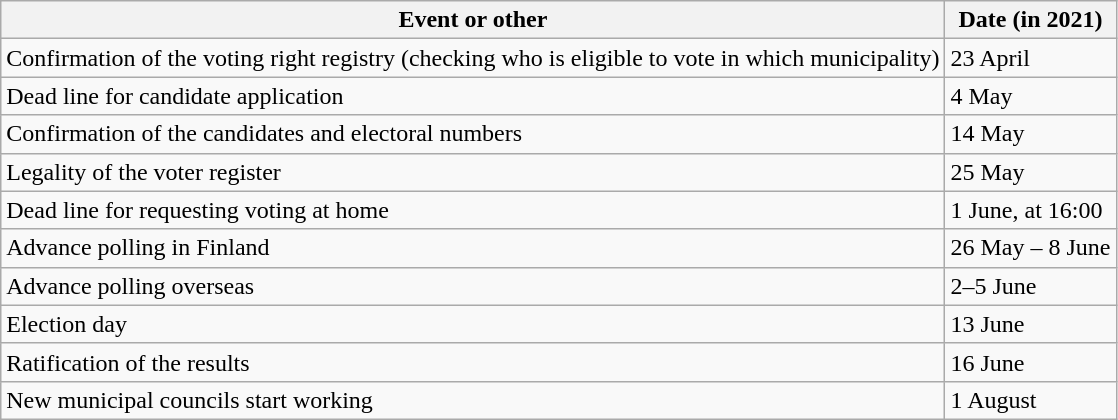<table class="wikitable">
<tr>
<th>Event or other</th>
<th>Date (in 2021)</th>
</tr>
<tr>
<td>Confirmation of the voting right registry (checking who is eligible to vote in which municipality)</td>
<td>23 April</td>
</tr>
<tr>
<td>Dead line for candidate application</td>
<td>4 May</td>
</tr>
<tr>
<td>Confirmation of the candidates and electoral numbers</td>
<td>14 May</td>
</tr>
<tr>
<td>Legality of the voter register</td>
<td>25 May</td>
</tr>
<tr>
<td>Dead line for requesting voting at home</td>
<td>1 June, at 16:00</td>
</tr>
<tr>
<td>Advance polling in Finland</td>
<td>26 May – 8 June</td>
</tr>
<tr>
<td>Advance polling overseas</td>
<td>2–5 June</td>
</tr>
<tr>
<td>Election day</td>
<td>13 June</td>
</tr>
<tr>
<td>Ratification of the results</td>
<td>16 June</td>
</tr>
<tr>
<td>New municipal councils start working</td>
<td>1 August</td>
</tr>
</table>
